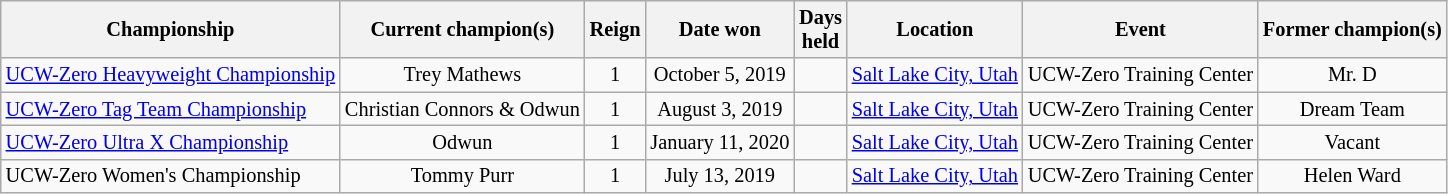<table class="wikitable" style="font-size: 85%;">
<tr>
<th>Championship</th>
<th>Current champion(s)</th>
<th>Reign</th>
<th>Date won</th>
<th>Days<br>held</th>
<th>Location</th>
<th>Event</th>
<th>Former champion(s)</th>
</tr>
<tr>
<td><a href='#'>UCW-Zero Heavyweight Championship</a></td>
<td align=center>Trey Mathews</td>
<td align=center>1</td>
<td align=center>October 5, 2019</td>
<td align=center></td>
<td align=center><a href='#'>Salt Lake City, Utah</a></td>
<td align=center>UCW-Zero Training Center</td>
<td align=center>Mr. D</td>
</tr>
<tr>
<td><a href='#'>UCW-Zero Tag Team Championship</a></td>
<td align=center>Christian Connors & Odwun</td>
<td align=center>1</td>
<td align=center>August 3, 2019</td>
<td align=center></td>
<td align=center><a href='#'>Salt Lake City, Utah</a></td>
<td align=center>UCW-Zero Training Center</td>
<td align=center>Dream Team</td>
</tr>
<tr>
<td><a href='#'>UCW-Zero Ultra X Championship</a></td>
<td align=center>Odwun</td>
<td align=center>1</td>
<td align=center>January 11, 2020</td>
<td align=center></td>
<td align=center><a href='#'>Salt Lake City, Utah</a></td>
<td align=center>UCW-Zero Training Center</td>
<td align=center>Vacant</td>
</tr>
<tr>
<td>UCW-Zero Women's Championship</td>
<td align=center>Tommy Purr</td>
<td align=center>1</td>
<td align=center>July 13, 2019</td>
<td align=center></td>
<td align=center><a href='#'>Salt Lake City, Utah</a></td>
<td align=center>UCW-Zero Training Center</td>
<td align=center>Helen Ward</td>
</tr>
</table>
